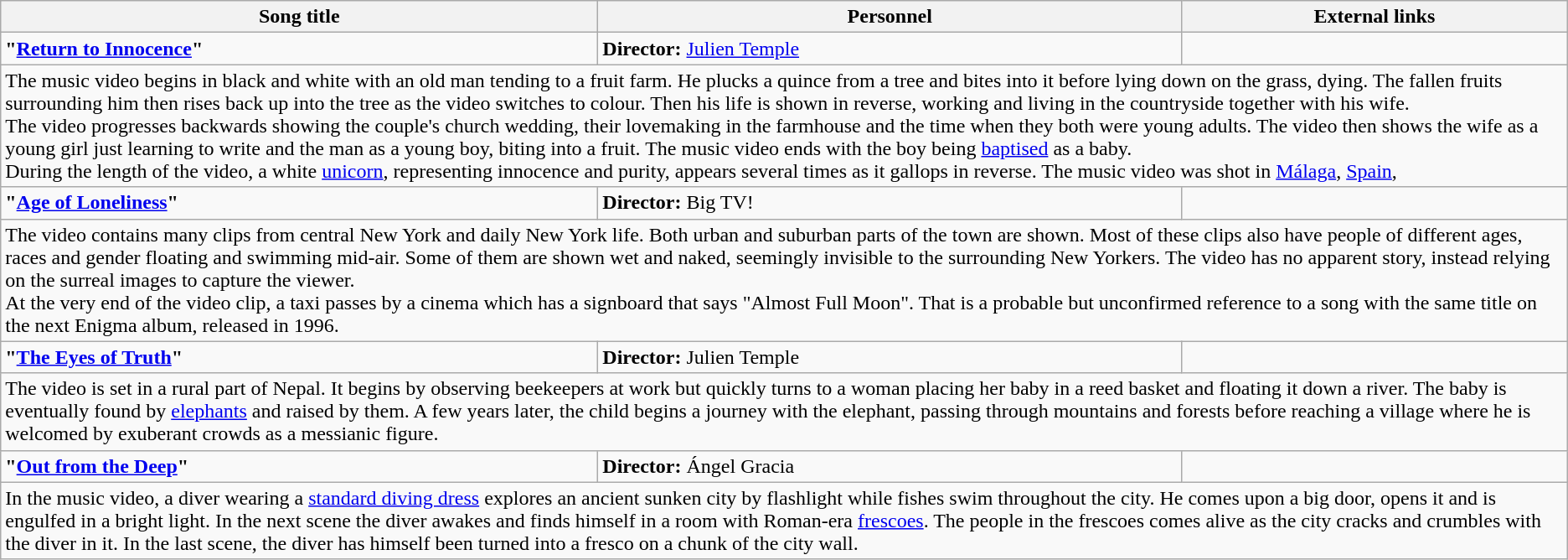<table class="wikitable">
<tr>
<th>Song title</th>
<th>Personnel</th>
<th>External links</th>
</tr>
<tr>
<td><strong>"<a href='#'>Return to Innocence</a>"</strong></td>
<td><strong>Director:</strong> <a href='#'>Julien Temple</a></td>
<td></td>
</tr>
<tr>
<td colspan="6">The music video begins in black and white with an old man tending to a fruit farm. He plucks a quince from a tree and bites into it before lying down on the grass, dying. The fallen fruits surrounding him then rises back up into the tree as the video switches to colour. Then his life is shown in reverse, working and living in the countryside together with his wife.<br>The video progresses backwards showing the couple's church wedding, their lovemaking in the farmhouse and the time when they both were young adults. The video then shows the wife as a young girl just learning to write and the man as a young boy, biting into a fruit. The music video ends with the boy being <a href='#'>baptised</a> as a baby.<br>During the length of the video, a white <a href='#'>unicorn</a>, representing innocence and purity, appears several times as it gallops in reverse. The music video was shot in <a href='#'>Málaga</a>, <a href='#'>Spain</a>,</td>
</tr>
<tr>
<td><strong>"<a href='#'>Age of Loneliness</a>"</strong></td>
<td><strong>Director:</strong> Big TV!</td>
<td></td>
</tr>
<tr>
<td colspan="6">The video contains many clips from central New York and daily New York life. Both urban and suburban parts of the town are shown. Most of these clips also have people of different ages, races and gender floating and swimming mid-air. Some of them are shown wet and naked, seemingly invisible to the surrounding New Yorkers. The video has no apparent story, instead relying on the surreal images to capture the viewer.<br>At the very end of the video clip, a taxi passes by a cinema which has a signboard that says "Almost Full Moon". That is a probable but unconfirmed reference to a song with the same title on the next Enigma album, released in 1996.</td>
</tr>
<tr>
<td><strong>"<a href='#'>The Eyes of Truth</a>"</strong></td>
<td><strong>Director:</strong> Julien Temple</td>
<td></td>
</tr>
<tr>
<td colspan="6">The video is set in a rural part of Nepal. It begins by observing beekeepers at work but quickly turns to a woman placing her baby in a reed basket and floating it down a river. The baby is eventually found by <a href='#'>elephants</a> and raised by them. A few years later, the child begins a journey with the elephant, passing through mountains and forests before reaching a village where he is welcomed by exuberant crowds as a messianic figure.</td>
</tr>
<tr>
<td><strong>"<a href='#'>Out from the Deep</a>"</strong></td>
<td><strong>Director:</strong> Ángel Gracia</td>
<td></td>
</tr>
<tr>
<td colspan="6">In the music video, a diver wearing a <a href='#'>standard diving dress</a> explores an ancient sunken city by flashlight while fishes swim throughout the city. He comes upon a big door, opens it and is engulfed in a bright light. In the next scene the diver awakes and finds himself in a room with Roman-era <a href='#'>frescoes</a>. The people in the frescoes comes alive as the city cracks and crumbles with the diver in it. In the last scene, the diver has himself been turned into a fresco on a chunk of the city wall.</td>
</tr>
</table>
